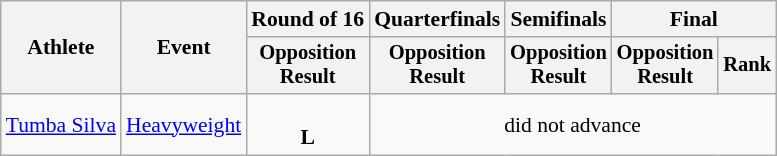<table class="wikitable" border="1" style="font-size:90%">
<tr>
<th rowspan="2">Athlete</th>
<th rowspan="2">Event</th>
<th>Round of 16</th>
<th>Quarterfinals</th>
<th>Semifinals</th>
<th colspan=2>Final</th>
</tr>
<tr style="font-size:95%">
<th>Opposition<br>Result</th>
<th>Opposition<br>Result</th>
<th>Opposition<br>Result</th>
<th>Opposition<br>Result</th>
<th>Rank</th>
</tr>
<tr align=center>
<td align=left><a href='#'>Tumba Silva</a></td>
<td align=left><a href='#'>Heavyweight</a></td>
<td><br><strong>L</strong> </td>
<td colspan=4>did not advance</td>
</tr>
</table>
